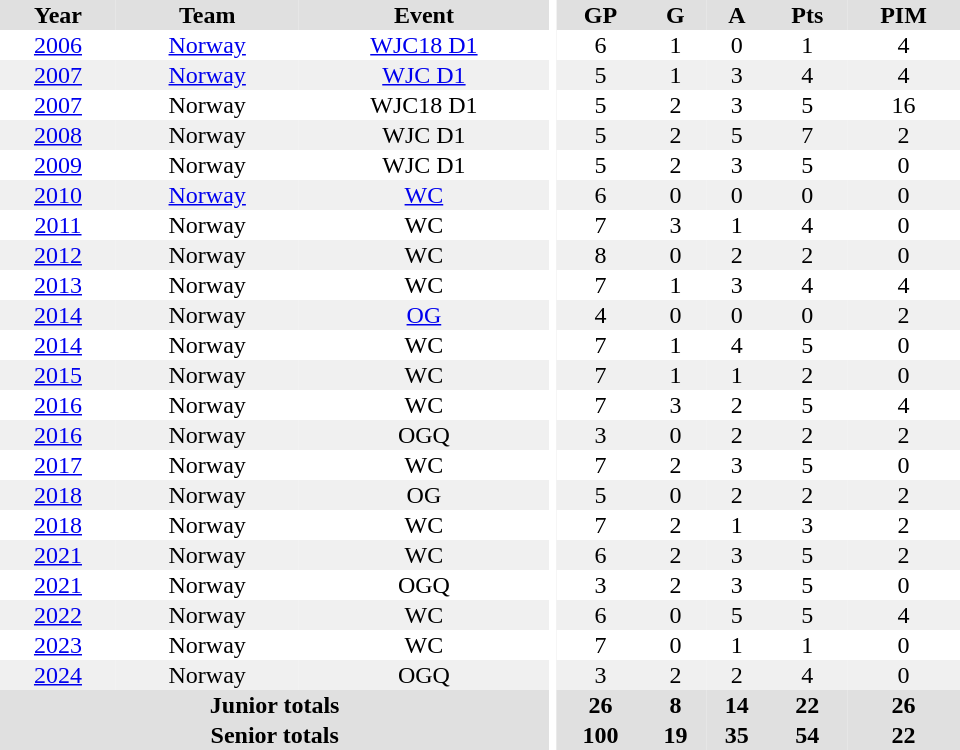<table border="0" cellpadding="1" cellspacing="0" ID="Table3" style="text-align:center; width:40em">
<tr ALIGN="center" bgcolor="#e0e0e0">
<th>Year</th>
<th>Team</th>
<th>Event</th>
<th rowspan="102" bgcolor="#ffffff"></th>
<th>GP</th>
<th>G</th>
<th>A</th>
<th>Pts</th>
<th>PIM</th>
</tr>
<tr>
<td><a href='#'>2006</a></td>
<td><a href='#'>Norway</a></td>
<td><a href='#'>WJC18 D1</a></td>
<td>6</td>
<td>1</td>
<td>0</td>
<td>1</td>
<td>4</td>
</tr>
<tr bgcolor="#f0f0f0">
<td><a href='#'>2007</a></td>
<td><a href='#'>Norway</a></td>
<td><a href='#'>WJC D1</a></td>
<td>5</td>
<td>1</td>
<td>3</td>
<td>4</td>
<td>4</td>
</tr>
<tr>
<td><a href='#'>2007</a></td>
<td>Norway</td>
<td>WJC18 D1</td>
<td>5</td>
<td>2</td>
<td>3</td>
<td>5</td>
<td>16</td>
</tr>
<tr bgcolor="#f0f0f0">
<td><a href='#'>2008</a></td>
<td>Norway</td>
<td>WJC D1</td>
<td>5</td>
<td>2</td>
<td>5</td>
<td>7</td>
<td>2</td>
</tr>
<tr>
<td><a href='#'>2009</a></td>
<td>Norway</td>
<td>WJC D1</td>
<td>5</td>
<td>2</td>
<td>3</td>
<td>5</td>
<td>0</td>
</tr>
<tr bgcolor="#f0f0f0">
<td><a href='#'>2010</a></td>
<td><a href='#'>Norway</a></td>
<td><a href='#'>WC</a></td>
<td>6</td>
<td>0</td>
<td>0</td>
<td>0</td>
<td>0</td>
</tr>
<tr>
<td><a href='#'>2011</a></td>
<td>Norway</td>
<td>WC</td>
<td>7</td>
<td>3</td>
<td>1</td>
<td>4</td>
<td>0</td>
</tr>
<tr bgcolor="#f0f0f0">
<td><a href='#'>2012</a></td>
<td>Norway</td>
<td>WC</td>
<td>8</td>
<td>0</td>
<td>2</td>
<td>2</td>
<td>0</td>
</tr>
<tr>
<td><a href='#'>2013</a></td>
<td>Norway</td>
<td>WC</td>
<td>7</td>
<td>1</td>
<td>3</td>
<td>4</td>
<td>4</td>
</tr>
<tr bgcolor="#f0f0f0">
<td><a href='#'>2014</a></td>
<td>Norway</td>
<td><a href='#'>OG</a></td>
<td>4</td>
<td>0</td>
<td>0</td>
<td>0</td>
<td>2</td>
</tr>
<tr>
<td><a href='#'>2014</a></td>
<td>Norway</td>
<td>WC</td>
<td>7</td>
<td>1</td>
<td>4</td>
<td>5</td>
<td>0</td>
</tr>
<tr bgcolor="#f0f0f0">
<td><a href='#'>2015</a></td>
<td>Norway</td>
<td>WC</td>
<td>7</td>
<td>1</td>
<td>1</td>
<td>2</td>
<td>0</td>
</tr>
<tr>
<td><a href='#'>2016</a></td>
<td>Norway</td>
<td>WC</td>
<td>7</td>
<td>3</td>
<td>2</td>
<td>5</td>
<td>4</td>
</tr>
<tr bgcolor="#f0f0f0">
<td><a href='#'>2016</a></td>
<td>Norway</td>
<td>OGQ</td>
<td>3</td>
<td>0</td>
<td>2</td>
<td>2</td>
<td>2</td>
</tr>
<tr>
<td><a href='#'>2017</a></td>
<td>Norway</td>
<td>WC</td>
<td>7</td>
<td>2</td>
<td>3</td>
<td>5</td>
<td>0</td>
</tr>
<tr bgcolor="#f0f0f0">
<td><a href='#'>2018</a></td>
<td>Norway</td>
<td>OG</td>
<td>5</td>
<td>0</td>
<td>2</td>
<td>2</td>
<td>2</td>
</tr>
<tr>
<td><a href='#'>2018</a></td>
<td>Norway</td>
<td>WC</td>
<td>7</td>
<td>2</td>
<td>1</td>
<td>3</td>
<td>2</td>
</tr>
<tr bgcolor="#f0f0f0">
<td><a href='#'>2021</a></td>
<td>Norway</td>
<td>WC</td>
<td>6</td>
<td>2</td>
<td>3</td>
<td>5</td>
<td>2</td>
</tr>
<tr>
<td><a href='#'>2021</a></td>
<td>Norway</td>
<td>OGQ</td>
<td>3</td>
<td>2</td>
<td>3</td>
<td>5</td>
<td>0</td>
</tr>
<tr bgcolor="#f0f0f0">
<td><a href='#'>2022</a></td>
<td>Norway</td>
<td>WC</td>
<td>6</td>
<td>0</td>
<td>5</td>
<td>5</td>
<td>4</td>
</tr>
<tr>
<td><a href='#'>2023</a></td>
<td>Norway</td>
<td>WC</td>
<td>7</td>
<td>0</td>
<td>1</td>
<td>1</td>
<td>0</td>
</tr>
<tr bgcolor="#f0f0f0">
<td><a href='#'>2024</a></td>
<td>Norway</td>
<td>OGQ</td>
<td>3</td>
<td>2</td>
<td>2</td>
<td>4</td>
<td>0</td>
</tr>
<tr bgcolor="#e0e0e0">
<th colspan=3>Junior totals</th>
<th>26</th>
<th>8</th>
<th>14</th>
<th>22</th>
<th>26</th>
</tr>
<tr bgcolor="#e0e0e0">
<th colspan=3>Senior totals</th>
<th>100</th>
<th>19</th>
<th>35</th>
<th>54</th>
<th>22</th>
</tr>
</table>
